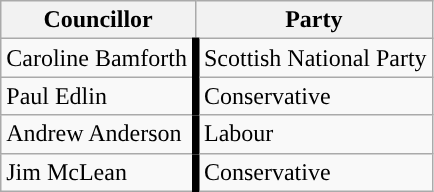<table class="wikitable" border="1">
<tr>
<th>Councillor</th>
<th>Party</th>
</tr>
<tr>
<td>Caroline Bamforth</td>
<td style="border-left: 5px solid ">Scottish National Party</td>
</tr>
<tr>
<td>Paul Edlin</td>
<td style="border-left: 5px solid ">Conservative</td>
</tr>
<tr>
<td>Andrew Anderson</td>
<td style="border-left: 5px solid ">Labour</td>
</tr>
<tr>
<td>Jim McLean</td>
<td style="border-left: 5px solid ">Conservative</td>
</tr>
</table>
